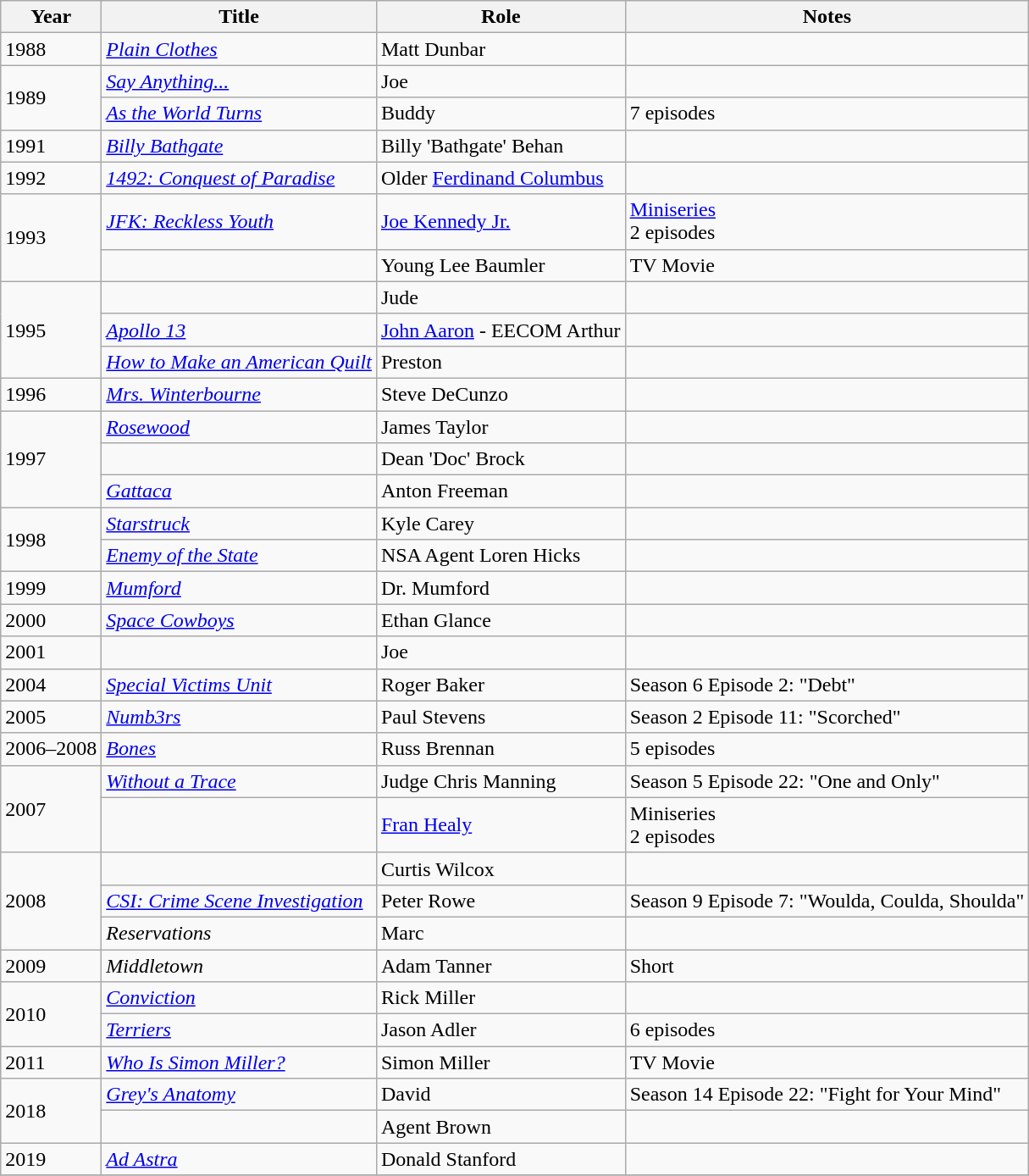<table class="wikitable sortable">
<tr>
<th>Year</th>
<th>Title</th>
<th>Role</th>
<th class="unsortable">Notes</th>
</tr>
<tr>
<td>1988</td>
<td><em><a href='#'>Plain Clothes</a></em></td>
<td>Matt Dunbar</td>
<td></td>
</tr>
<tr>
<td rowspan="2">1989</td>
<td><em><a href='#'>Say Anything...</a></em></td>
<td>Joe</td>
<td></td>
</tr>
<tr>
<td><em><a href='#'>As the World Turns</a></em></td>
<td>Buddy</td>
<td>7 episodes</td>
</tr>
<tr>
<td>1991</td>
<td><em><a href='#'>Billy Bathgate</a></em></td>
<td>Billy 'Bathgate' Behan</td>
<td></td>
</tr>
<tr>
<td>1992</td>
<td><em><a href='#'>1492: Conquest of Paradise</a></em></td>
<td>Older <a href='#'>Ferdinand Columbus</a></td>
<td></td>
</tr>
<tr>
<td rowspan="2">1993</td>
<td><em><a href='#'>JFK: Reckless Youth</a></em></td>
<td><a href='#'>Joe Kennedy Jr.</a></td>
<td><a href='#'>Miniseries</a><br>2 episodes</td>
</tr>
<tr>
<td><em></em></td>
<td>Young Lee Baumler</td>
<td>TV Movie</td>
</tr>
<tr>
<td rowspan="3">1995</td>
<td><em></em></td>
<td>Jude</td>
<td></td>
</tr>
<tr>
<td><em><a href='#'>Apollo 13</a></em></td>
<td><a href='#'>John Aaron</a> - EECOM Arthur</td>
<td></td>
</tr>
<tr>
<td><em><a href='#'>How to Make an American Quilt</a></em></td>
<td>Preston</td>
<td></td>
</tr>
<tr>
<td>1996</td>
<td><em><a href='#'>Mrs. Winterbourne</a></em></td>
<td>Steve DeCunzo</td>
<td></td>
</tr>
<tr>
<td rowspan="3">1997</td>
<td><em><a href='#'>Rosewood</a></em></td>
<td>James Taylor</td>
<td></td>
</tr>
<tr>
<td><em></em></td>
<td>Dean 'Doc' Brock</td>
<td></td>
</tr>
<tr>
<td><em><a href='#'>Gattaca</a></em></td>
<td>Anton Freeman</td>
<td></td>
</tr>
<tr>
<td rowspan="2">1998</td>
<td><em><a href='#'>Starstruck</a></em></td>
<td>Kyle Carey</td>
<td></td>
</tr>
<tr>
<td><em><a href='#'>Enemy of the State</a></em></td>
<td>NSA Agent Loren Hicks</td>
<td></td>
</tr>
<tr>
<td>1999</td>
<td><em><a href='#'>Mumford</a></em></td>
<td>Dr. Mumford</td>
<td></td>
</tr>
<tr>
<td>2000</td>
<td><em><a href='#'>Space Cowboys</a></em></td>
<td>Ethan Glance</td>
<td></td>
</tr>
<tr>
<td>2001</td>
<td><em></em></td>
<td>Joe</td>
<td></td>
</tr>
<tr>
<td>2004</td>
<td><em><a href='#'>Special Victims Unit</a></em></td>
<td>Roger Baker</td>
<td>Season 6 Episode 2: "Debt"</td>
</tr>
<tr>
<td>2005</td>
<td><em><a href='#'>Numb3rs</a></em></td>
<td>Paul Stevens</td>
<td>Season 2 Episode 11: "Scorched"</td>
</tr>
<tr>
<td>2006–2008</td>
<td><em><a href='#'>Bones</a></em></td>
<td>Russ Brennan</td>
<td>5 episodes</td>
</tr>
<tr>
<td rowspan="2">2007</td>
<td><em><a href='#'>Without a Trace</a></em></td>
<td>Judge Chris Manning</td>
<td>Season 5 Episode 22: "One and Only"</td>
</tr>
<tr>
<td><em></em></td>
<td><a href='#'>Fran Healy</a></td>
<td>Miniseries<br>2 episodes</td>
</tr>
<tr>
<td rowspan="3">2008</td>
<td><em></em></td>
<td>Curtis Wilcox</td>
<td></td>
</tr>
<tr>
<td><em><a href='#'>CSI: Crime Scene Investigation</a></em></td>
<td>Peter Rowe</td>
<td>Season 9 Episode 7: "Woulda, Coulda, Shoulda"</td>
</tr>
<tr>
<td><em>Reservations</em></td>
<td>Marc</td>
<td></td>
</tr>
<tr>
<td>2009</td>
<td><em>Middletown</em></td>
<td>Adam Tanner</td>
<td>Short</td>
</tr>
<tr>
<td rowspan="2">2010</td>
<td><em><a href='#'>Conviction</a></em></td>
<td>Rick Miller</td>
<td></td>
</tr>
<tr>
<td><em><a href='#'>Terriers</a></em></td>
<td>Jason Adler</td>
<td>6 episodes</td>
</tr>
<tr>
<td>2011</td>
<td><em><a href='#'>Who Is Simon Miller?</a></em></td>
<td>Simon Miller</td>
<td>TV Movie</td>
</tr>
<tr>
<td rowspan="2">2018</td>
<td><em><a href='#'>Grey's Anatomy</a></em></td>
<td>David</td>
<td>Season 14 Episode 22: "Fight for Your Mind"</td>
</tr>
<tr>
<td><em></em></td>
<td>Agent Brown</td>
<td></td>
</tr>
<tr>
<td>2019</td>
<td><em><a href='#'>Ad Astra</a></em></td>
<td>Donald Stanford</td>
<td></td>
</tr>
<tr>
</tr>
</table>
